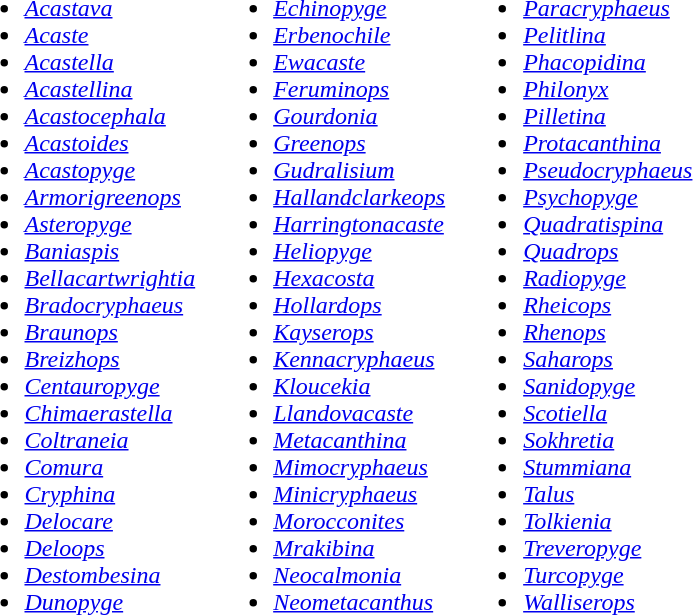<table border="0" cellpadding="05">
<tr>
<td><br><ul><li><em><a href='#'>Acastava</a></em></li><li><em><a href='#'>Acaste</a></em></li><li><em><a href='#'>Acastella</a></em></li><li><em><a href='#'>Acastellina</a></em></li><li><em><a href='#'>Acastocephala</a></em></li><li><em><a href='#'>Acastoides</a></em></li><li><em><a href='#'>Acastopyge</a></em></li><li><em><a href='#'>Armorigreenops</a></em></li><li><em><a href='#'>Asteropyge</a></em></li><li><em><a href='#'>Baniaspis</a></em></li><li><em><a href='#'>Bellacartwrightia</a></em></li><li><em><a href='#'>Bradocryphaeus</a></em></li><li><em><a href='#'>Braunops</a></em></li><li><em><a href='#'>Breizhops</a></em></li><li><em><a href='#'>Centauropyge</a></em></li><li><em><a href='#'>Chimaerastella</a></em></li><li><em><a href='#'>Coltraneia</a></em></li><li><em><a href='#'>Comura</a></em></li><li><em><a href='#'>Cryphina</a></em></li><li><em><a href='#'>Delocare</a></em></li><li><em><a href='#'>Deloops</a></em></li><li><em><a href='#'>Destombesina</a></em></li><li><em><a href='#'>Dunopyge</a></em></li></ul></td>
<td><br><ul><li><em><a href='#'>Echinopyge</a></em></li><li><em><a href='#'>Erbenochile</a></em></li><li><em><a href='#'>Ewacaste</a></em></li><li><em><a href='#'>Feruminops</a></em></li><li><em><a href='#'>Gourdonia</a></em></li><li><em><a href='#'>Greenops</a></em></li><li><em><a href='#'>Gudralisium</a></em></li><li><em><a href='#'>Hallandclarkeops</a></em></li><li><em><a href='#'>Harringtonacaste</a></em></li><li><em><a href='#'>Heliopyge</a></em></li><li><em><a href='#'>Hexacosta</a></em></li><li><em><a href='#'>Hollardops</a></em></li><li><em><a href='#'>Kayserops</a></em></li><li><em><a href='#'>Kennacryphaeus</a></em></li><li><em><a href='#'>Kloucekia</a></em></li><li><em><a href='#'>Llandovacaste</a></em></li><li><em><a href='#'>Metacanthina</a></em></li><li><em><a href='#'>Mimocryphaeus</a></em></li><li><em><a href='#'>Minicryphaeus</a></em></li><li><em><a href='#'>Morocconites</a></em></li><li><em><a href='#'>Mrakibina</a></em></li><li><em><a href='#'>Neocalmonia</a></em></li><li><em><a href='#'>Neometacanthus</a></em></li></ul></td>
<td><br><ul><li><em><a href='#'>Paracryphaeus</a></em></li><li><em><a href='#'>Pelitlina</a></em></li><li><em><a href='#'>Phacopidina</a></em></li><li><em><a href='#'>Philonyx</a></em></li><li><em><a href='#'>Pilletina</a></em></li><li><em><a href='#'>Protacanthina</a></em></li><li><em><a href='#'>Pseudocryphaeus</a></em></li><li><em><a href='#'>Psychopyge</a></em></li><li><em><a href='#'>Quadratispina</a></em></li><li><em><a href='#'>Quadrops</a></em></li><li><em><a href='#'>Radiopyge</a></em></li><li><em><a href='#'>Rheicops</a></em></li><li><em><a href='#'>Rhenops</a></em></li><li><em><a href='#'>Saharops</a></em></li><li><em><a href='#'>Sanidopyge</a></em></li><li><em><a href='#'>Scotiella</a></em></li><li><em><a href='#'>Sokhretia</a></em></li><li><em><a href='#'>Stummiana</a></em></li><li><em><a href='#'>Talus</a></em></li><li><em><a href='#'>Tolkienia</a></em></li><li><em><a href='#'>Treveropyge</a></em></li><li><em><a href='#'>Turcopyge</a></em></li><li><em><a href='#'>Walliserops</a></em></li></ul></td>
</tr>
</table>
